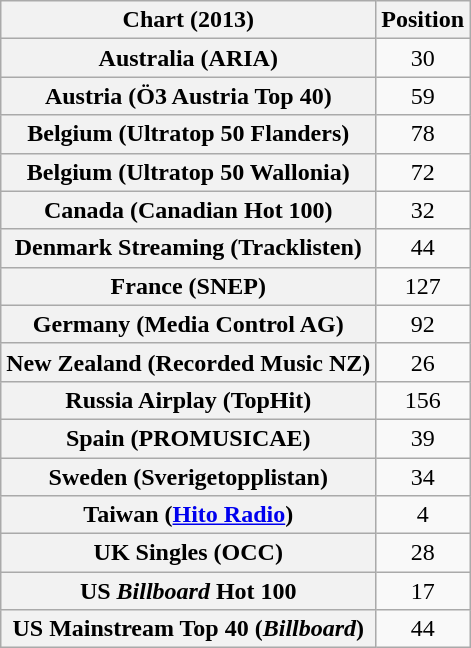<table class="wikitable plainrowheaders sortable" style="text-align:center;">
<tr>
<th scope="col">Chart (2013)</th>
<th scope="col">Position</th>
</tr>
<tr>
<th scope="row">Australia (ARIA)</th>
<td>30</td>
</tr>
<tr>
<th scope="row">Austria (Ö3 Austria Top 40)</th>
<td>59</td>
</tr>
<tr>
<th scope="row">Belgium (Ultratop 50 Flanders)</th>
<td>78</td>
</tr>
<tr>
<th scope="row">Belgium (Ultratop 50 Wallonia)</th>
<td>72</td>
</tr>
<tr>
<th scope="row">Canada (Canadian Hot 100)</th>
<td>32</td>
</tr>
<tr>
<th scope="row">Denmark Streaming (Tracklisten)</th>
<td>44</td>
</tr>
<tr>
<th scope="row">France (SNEP)</th>
<td>127</td>
</tr>
<tr>
<th scope="row">Germany (Media Control AG)</th>
<td>92</td>
</tr>
<tr>
<th scope="row">New Zealand (Recorded Music NZ)</th>
<td>26</td>
</tr>
<tr>
<th scope="row">Russia Airplay (TopHit)</th>
<td>156</td>
</tr>
<tr>
<th scope="row">Spain (PROMUSICAE)</th>
<td>39</td>
</tr>
<tr>
<th scope="row">Sweden (Sverigetopplistan)</th>
<td>34</td>
</tr>
<tr>
<th scope="row">Taiwan (<a href='#'>Hito Radio</a>)</th>
<td>4</td>
</tr>
<tr>
<th scope="row">UK Singles (OCC)</th>
<td>28</td>
</tr>
<tr>
<th scope="row">US <em>Billboard</em> Hot 100</th>
<td>17</td>
</tr>
<tr>
<th scope="row">US Mainstream Top 40 (<em>Billboard</em>)</th>
<td>44</td>
</tr>
</table>
